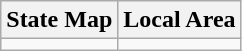<table class="wikitable">
<tr>
<th>State Map</th>
<th>Local Area</th>
</tr>
<tr>
<td></td>
<td></td>
</tr>
</table>
